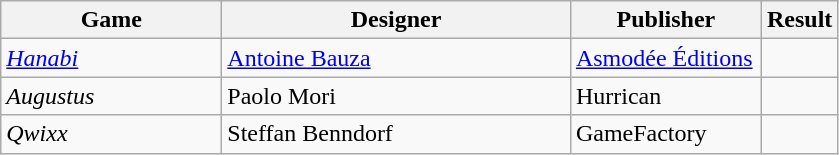<table class="wikitable">
<tr>
<th style="width:140px;">Game</th>
<th style="width:225px;">Designer</th>
<th style="width:120px;">Publisher</th>
<th>Result</th>
</tr>
<tr>
<td><a href='#'><em>Hanabi</em></a></td>
<td><a href='#'>Antoine Bauza</a></td>
<td><a href='#'>Asmodée Éditions</a></td>
<td></td>
</tr>
<tr>
<td><em>Augustus</em></td>
<td>Paolo Mori</td>
<td>Hurrican</td>
<td></td>
</tr>
<tr>
<td><em>Qwixx</em></td>
<td>Steffan Benndorf</td>
<td>GameFactory</td>
<td></td>
</tr>
</table>
